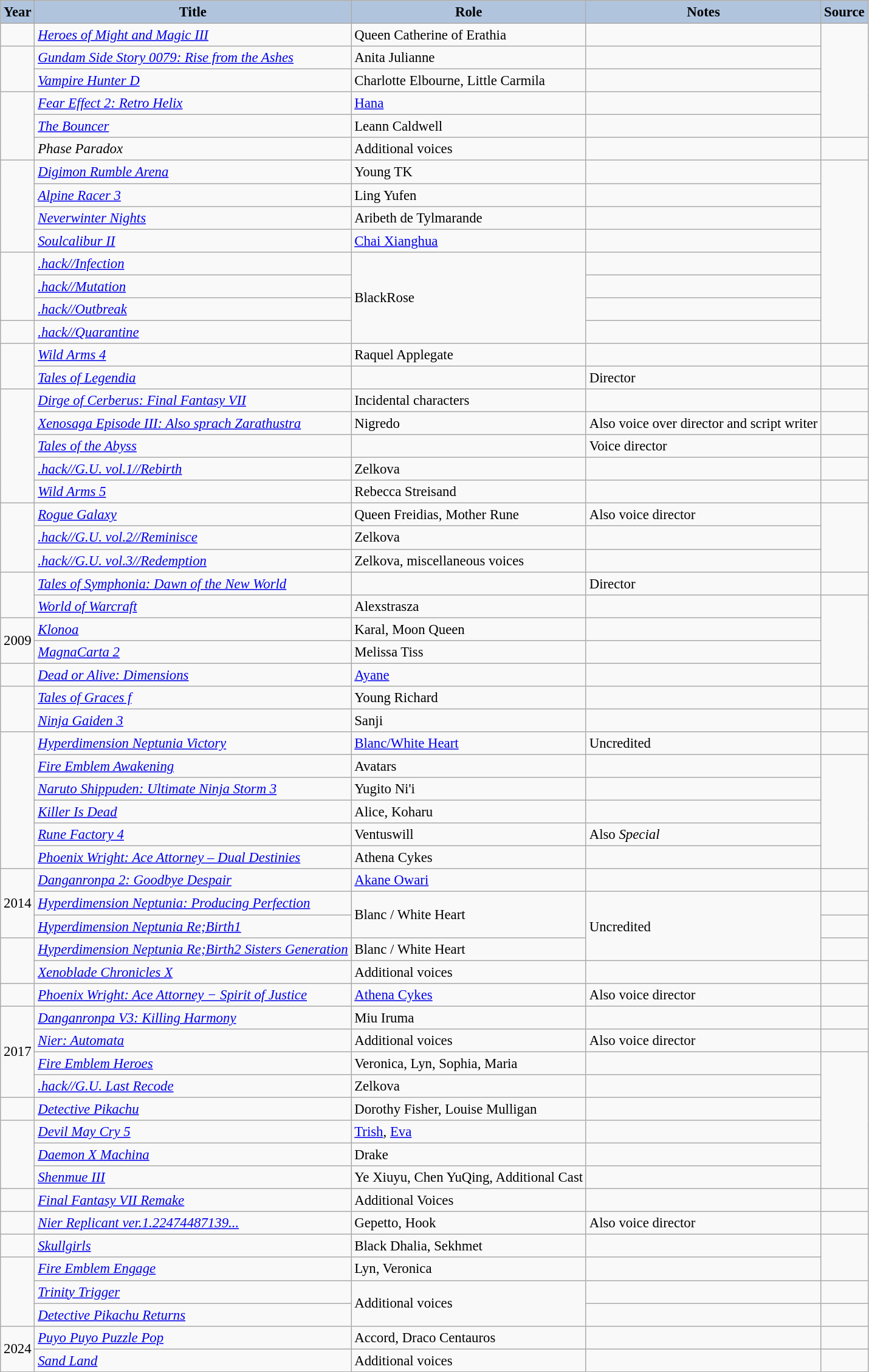<table class="wikitable sortable plainrowheaders" style="width=95%; font-size: 95%;">
<tr>
<th style="background:#b0c4de;">Year</th>
<th style="background:#b0c4de;">Title</th>
<th style="background:#b0c4de;">Role</th>
<th style="background:#b0c4de;" class="unsortable">Notes </th>
<th style="background:#b0c4de;" class="unsortable">Source</th>
</tr>
<tr>
<td></td>
<td><em><a href='#'>Heroes of Might and Magic III</a></em></td>
<td>Queen Catherine of Erathia</td>
<td></td>
<td rowspan="5"></td>
</tr>
<tr>
<td rowspan="2"></td>
<td><em><a href='#'>Gundam Side Story 0079: Rise from the Ashes</a></em></td>
<td>Anita Julianne</td>
<td></td>
</tr>
<tr>
<td><em><a href='#'>Vampire Hunter D</a></em></td>
<td>Charlotte Elbourne, Little Carmila</td>
<td></td>
</tr>
<tr>
<td rowspan="3"></td>
<td><em><a href='#'>Fear Effect 2: Retro Helix</a></em></td>
<td><a href='#'>Hana</a></td>
<td></td>
</tr>
<tr>
<td><em><a href='#'>The Bouncer</a></em></td>
<td>Leann Caldwell</td>
<td></td>
</tr>
<tr>
<td><em>Phase Paradox</em></td>
<td>Additional voices</td>
<td></td>
<td></td>
</tr>
<tr>
<td rowspan="4"></td>
<td><em><a href='#'>Digimon Rumble Arena</a></em></td>
<td>Young TK</td>
<td></td>
<td rowspan="8"></td>
</tr>
<tr>
<td><em><a href='#'>Alpine Racer 3</a></em></td>
<td>Ling Yufen</td>
<td></td>
</tr>
<tr>
<td><em><a href='#'>Neverwinter Nights</a></em></td>
<td>Aribeth de Tylmarande</td>
<td></td>
</tr>
<tr>
<td><em><a href='#'>Soulcalibur II</a></em></td>
<td><a href='#'>Chai Xianghua</a></td>
<td></td>
</tr>
<tr>
<td rowspan="3"></td>
<td><em><a href='#'>.hack//Infection</a></em></td>
<td rowspan="4">BlackRose</td>
<td></td>
</tr>
<tr>
<td><em><a href='#'>.hack//Mutation</a></em></td>
<td></td>
</tr>
<tr>
<td><em><a href='#'>.hack//Outbreak</a></em></td>
<td></td>
</tr>
<tr>
<td></td>
<td><em><a href='#'>.hack//Quarantine</a></em></td>
<td></td>
</tr>
<tr>
<td rowspan="2"></td>
<td><em><a href='#'>Wild Arms 4</a></em></td>
<td>Raquel Applegate</td>
<td></td>
<td></td>
</tr>
<tr>
<td><em><a href='#'>Tales of Legendia</a></em></td>
<td></td>
<td>Director</td>
<td></td>
</tr>
<tr>
<td rowspan="5"></td>
<td><em><a href='#'>Dirge of Cerberus: Final Fantasy VII</a></em></td>
<td>Incidental characters</td>
<td> </td>
<td></td>
</tr>
<tr>
<td><em><a href='#'>Xenosaga Episode III: Also sprach Zarathustra</a></em></td>
<td>Nigredo</td>
<td>Also voice over director and script writer</td>
<td></td>
</tr>
<tr>
<td><em><a href='#'>Tales of the Abyss</a></em></td>
<td></td>
<td>Voice director</td>
<td></td>
</tr>
<tr>
<td><em><a href='#'>.hack//G.U. vol.1//Rebirth</a></em></td>
<td>Zelkova</td>
<td> </td>
<td></td>
</tr>
<tr>
<td><em><a href='#'>Wild Arms 5</a></em></td>
<td>Rebecca Streisand</td>
<td></td>
<td></td>
</tr>
<tr>
<td rowspan="3"></td>
<td><em><a href='#'>Rogue Galaxy</a></em></td>
<td>Queen Freidias, Mother Rune</td>
<td>Also voice director</td>
<td rowspan="3"></td>
</tr>
<tr>
<td><em><a href='#'>.hack//G.U. vol.2//Reminisce</a></em></td>
<td>Zelkova</td>
<td> </td>
</tr>
<tr>
<td><em><a href='#'>.hack//G.U. vol.3//Redemption</a></em></td>
<td>Zelkova, miscellaneous voices</td>
<td> </td>
</tr>
<tr>
<td rowspan="2"></td>
<td><em><a href='#'>Tales of Symphonia: Dawn of the New World</a></em></td>
<td></td>
<td>Director</td>
<td></td>
</tr>
<tr>
<td><em><a href='#'>World of Warcraft</a></em></td>
<td>Alexstrasza</td>
<td> </td>
<td rowspan="4"></td>
</tr>
<tr>
<td rowspan="2">2009</td>
<td><em><a href='#'>Klonoa</a></em></td>
<td>Karal, Moon Queen</td>
<td></td>
</tr>
<tr>
<td><em><a href='#'>MagnaCarta 2</a></em></td>
<td>Melissa Tiss</td>
<td> </td>
</tr>
<tr>
<td></td>
<td><em><a href='#'>Dead or Alive: Dimensions</a></em></td>
<td><a href='#'>Ayane</a></td>
<td> </td>
</tr>
<tr>
<td rowspan="2"></td>
<td><em><a href='#'>Tales of Graces f</a></em></td>
<td>Young Richard</td>
<td> </td>
<td></td>
</tr>
<tr>
<td><em><a href='#'>Ninja Gaiden 3</a></em></td>
<td>Sanji</td>
<td> </td>
<td></td>
</tr>
<tr>
<td rowspan="6"></td>
<td><em><a href='#'>Hyperdimension Neptunia Victory</a></em></td>
<td><a href='#'>Blanc/White Heart</a></td>
<td>Uncredited</td>
<td></td>
</tr>
<tr>
<td><em><a href='#'>Fire Emblem Awakening</a></em></td>
<td>Avatars</td>
<td> </td>
<td rowspan="5"></td>
</tr>
<tr>
<td><em><a href='#'>Naruto Shippuden: Ultimate Ninja Storm 3</a></em></td>
<td>Yugito Ni'i</td>
<td> </td>
</tr>
<tr>
<td><em><a href='#'>Killer Is Dead</a></em></td>
<td>Alice, Koharu</td>
<td> </td>
</tr>
<tr>
<td><em><a href='#'>Rune Factory 4</a></em></td>
<td>Ventuswill</td>
<td>Also <em>Special</em></td>
</tr>
<tr>
<td><em><a href='#'>Phoenix Wright: Ace Attorney – Dual Destinies</a></em></td>
<td>Athena Cykes</td>
<td></td>
</tr>
<tr>
<td rowspan="3">2014</td>
<td><em><a href='#'>Danganronpa 2: Goodbye Despair</a></em></td>
<td><a href='#'>Akane Owari</a></td>
<td></td>
<td></td>
</tr>
<tr>
<td><em><a href='#'>Hyperdimension Neptunia: Producing Perfection</a></em></td>
<td rowspan="2">Blanc / White Heart</td>
<td rowspan="3">Uncredited</td>
<td></td>
</tr>
<tr>
<td><em><a href='#'>Hyperdimension Neptunia Re;Birth1</a></em></td>
<td></td>
</tr>
<tr>
<td rowspan="2"></td>
<td><em><a href='#'>Hyperdimension Neptunia Re;Birth2 Sisters Generation</a></em></td>
<td>Blanc / White Heart</td>
<td></td>
</tr>
<tr>
<td><em><a href='#'>Xenoblade Chronicles X</a></em></td>
<td>Additional voices</td>
<td> </td>
<td></td>
</tr>
<tr>
<td></td>
<td><em><a href='#'>Phoenix Wright: Ace Attorney − Spirit of Justice</a></em></td>
<td><a href='#'>Athena Cykes</a></td>
<td>Also voice director</td>
<td></td>
</tr>
<tr>
<td rowspan="4">2017</td>
<td><em><a href='#'>Danganronpa V3: Killing Harmony</a></em></td>
<td>Miu Iruma</td>
<td></td>
<td></td>
</tr>
<tr>
<td><em><a href='#'>Nier: Automata</a></em></td>
<td>Additional voices</td>
<td>Also voice director</td>
<td></td>
</tr>
<tr>
<td><em><a href='#'>Fire Emblem Heroes</a></em></td>
<td>Veronica, Lyn, Sophia, Maria</td>
<td></td>
<td rowspan="6"></td>
</tr>
<tr>
<td><em><a href='#'>.hack//G.U. Last Recode</a></em></td>
<td>Zelkova</td>
<td></td>
</tr>
<tr>
<td></td>
<td><em><a href='#'>Detective Pikachu</a></em></td>
<td>Dorothy Fisher, Louise Mulligan</td>
<td></td>
</tr>
<tr>
<td rowspan="3"></td>
<td><em><a href='#'>Devil May Cry 5</a></em></td>
<td><a href='#'>Trish</a>, <a href='#'>Eva</a></td>
<td></td>
</tr>
<tr>
<td><em><a href='#'>Daemon X Machina</a></em></td>
<td>Drake</td>
<td> </td>
</tr>
<tr>
<td><em><a href='#'>Shenmue III</a></em></td>
<td>Ye Xiuyu, Chen YuQing, Additional Cast</td>
<td></td>
</tr>
<tr>
<td></td>
<td><em><a href='#'>Final Fantasy VII Remake</a></em></td>
<td>Additional Voices</td>
<td></td>
<td></td>
</tr>
<tr>
<td></td>
<td><em><a href='#'>Nier Replicant ver.1.22474487139...</a></em></td>
<td>Gepetto, Hook</td>
<td>Also voice director</td>
<td></td>
</tr>
<tr>
<td></td>
<td><em><a href='#'>Skullgirls</a></em></td>
<td>Black Dhalia, Sekhmet</td>
<td></td>
<td rowspan="2"></td>
</tr>
<tr>
<td rowspan="3"></td>
<td><em><a href='#'>Fire Emblem Engage</a></em></td>
<td>Lyn, Veronica</td>
<td></td>
</tr>
<tr>
<td><em><a href='#'>Trinity Trigger</a></em></td>
<td rowspan="2">Additional voices</td>
<td> </td>
<td></td>
</tr>
<tr>
<td><em><a href='#'>Detective Pikachu Returns</a></em></td>
<td></td>
<td></td>
</tr>
<tr>
<td rowspan="2">2024</td>
<td><em><a href='#'>Puyo Puyo Puzzle Pop</a></em></td>
<td>Accord, Draco Centauros</td>
<td></td>
<td></td>
</tr>
<tr>
<td><a href='#'><em>Sand Land</em></a></td>
<td>Additional voices</td>
<td></td>
<td></td>
</tr>
</table>
